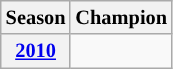<table class="wikitable" style="font-size: 85%;">
<tr>
<th>Season</th>
<th>Champion</th>
</tr>
<tr>
<th><a href='#'>2010</a></th>
<td></td>
</tr>
</table>
